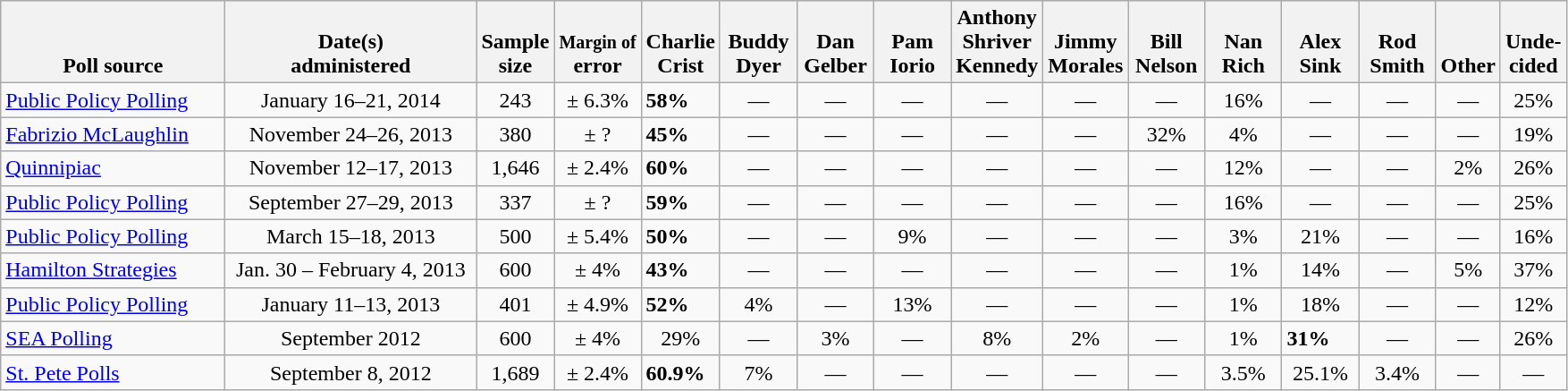<table class="wikitable">
<tr valign= bottom>
<th style="width:160px;" class=small>Poll source</th>
<th style="width:180px;" class=small>Date(s)<br>administered</th>
<th class=small>Sample<br>size</th>
<th class=small><small>Margin of</small><br>error</th>
<th style="width:50px;" class=small>Charlie<br>Crist</th>
<th style="width:50px;" class=small>Buddy<br>Dyer</th>
<th style="width:50px;" class=small>Dan<br>Gelber</th>
<th style="width:50px;" class=small>Pam<br>Iorio</th>
<th style="width:50px;" class=small>Anthony Shriver<br>Kennedy</th>
<th style="width:50px;" class=small>Jimmy<br>Morales</th>
<th style="width:50px;" class=small>Bill<br>Nelson</th>
<th style="width:50px;" class=small>Nan<br>Rich</th>
<th style="width:50px;" class=small>Alex<br>Sink</th>
<th style="width:50px;" class=small>Rod<br>Smith</th>
<th class=small>Other</th>
<th class=small>Unde-<br>cided</th>
</tr>
<tr>
<td><a href='#'>Public Policy Polling</a></td>
<td align=center>January 16–21, 2014</td>
<td align=center>243</td>
<td align=center>± 6.3%</td>
<td><strong>58%</strong></td>
<td align=center>—</td>
<td align=center>—</td>
<td align=center>—</td>
<td align=center>—</td>
<td align=center>—</td>
<td align=center>—</td>
<td align=center>16%</td>
<td align=center>—</td>
<td align=center>—</td>
<td align=center>—</td>
<td align=center>25%</td>
</tr>
<tr>
<td><a href='#'>Fabrizio McLaughlin</a></td>
<td align=center>November 24–26, 2013</td>
<td align=center>380</td>
<td align=center>± ?</td>
<td><strong>45%</strong></td>
<td align=center>—</td>
<td align=center>—</td>
<td align=center>—</td>
<td align=center>—</td>
<td align=center>—</td>
<td align=center>32%</td>
<td align=center>4%</td>
<td align=center>—</td>
<td align=center>—</td>
<td align=center>—</td>
<td align=center>19%</td>
</tr>
<tr>
<td><a href='#'>Quinnipiac</a></td>
<td align=center>November 12–17, 2013</td>
<td align=center>1,646</td>
<td align=center>± 2.4%</td>
<td><strong>60%</strong></td>
<td align=center>—</td>
<td align=center>—</td>
<td align=center>—</td>
<td align=center>—</td>
<td align=center>—</td>
<td align=center>—</td>
<td align=center>12%</td>
<td align=center>—</td>
<td align=center>—</td>
<td align=center>2%</td>
<td align=center>26%</td>
</tr>
<tr>
<td><a href='#'>Public Policy Polling</a></td>
<td align=center>September 27–29, 2013</td>
<td align=center>337</td>
<td align=center>± ?</td>
<td><strong>59%</strong></td>
<td align=center>—</td>
<td align=center>—</td>
<td align=center>—</td>
<td align=center>—</td>
<td align=center>—</td>
<td align=center>—</td>
<td align=center>16%</td>
<td align=center>—</td>
<td align=center>—</td>
<td align=center>—</td>
<td align=center>25%</td>
</tr>
<tr>
<td><a href='#'>Public Policy Polling</a></td>
<td align=center>March 15–18, 2013</td>
<td align=center>500</td>
<td align=center>± 5.4%</td>
<td><strong>50%</strong></td>
<td align=center>—</td>
<td align=center>—</td>
<td align=center>9%</td>
<td align=center>—</td>
<td align=center>—</td>
<td align=center>—</td>
<td align=center>3%</td>
<td align=center>21%</td>
<td align=center>—</td>
<td align=center>—</td>
<td align=center>16%</td>
</tr>
<tr>
<td><a href='#'>Hamilton Strategies</a></td>
<td align=center>Jan. 30 – February 4, 2013</td>
<td align=center>600</td>
<td align=center>± 4%</td>
<td><strong>43%</strong></td>
<td align=center>—</td>
<td align=center>—</td>
<td align=center>—</td>
<td align=center>—</td>
<td align=center>—</td>
<td align=center>—</td>
<td align=center>1%</td>
<td align=center>14%</td>
<td align=center>—</td>
<td align=center>5%</td>
<td align=center>37%</td>
</tr>
<tr>
<td><a href='#'>Public Policy Polling</a></td>
<td align=center>January 11–13, 2013</td>
<td align=center>401</td>
<td align=center>± 4.9%</td>
<td><strong>52%</strong></td>
<td align=center>4%</td>
<td align=center>—</td>
<td align=center>13%</td>
<td align=center>—</td>
<td align=center>—</td>
<td align=center>—</td>
<td align=center>1%</td>
<td align=center>18%</td>
<td align=center>—</td>
<td align=center>—</td>
<td align=center>12%</td>
</tr>
<tr>
<td><a href='#'>SEA Polling</a></td>
<td align=center>September 2012</td>
<td align=center>600</td>
<td align=center>± 4%</td>
<td align=center>29%</td>
<td align=center>—</td>
<td align=center>3%</td>
<td align=center>—</td>
<td align=center>8%</td>
<td align=center>2%</td>
<td align=center>—</td>
<td align=center>1%</td>
<td><strong>31%</strong></td>
<td align=center>—</td>
<td align=center>—</td>
<td align=center>26%</td>
</tr>
<tr>
<td><a href='#'>St. Pete Polls</a></td>
<td align=center>September 8, 2012</td>
<td align=center>1,689</td>
<td align=center>± 2.4%</td>
<td><strong>60.9%</strong></td>
<td align=center>7%</td>
<td align=center>—</td>
<td align=center>—</td>
<td align=center>—</td>
<td align=center>—</td>
<td align=center>—</td>
<td align=center>3.5%</td>
<td align=center>25.1%</td>
<td align=center>3.4%</td>
<td align=center>—</td>
<td align=center>—</td>
</tr>
</table>
